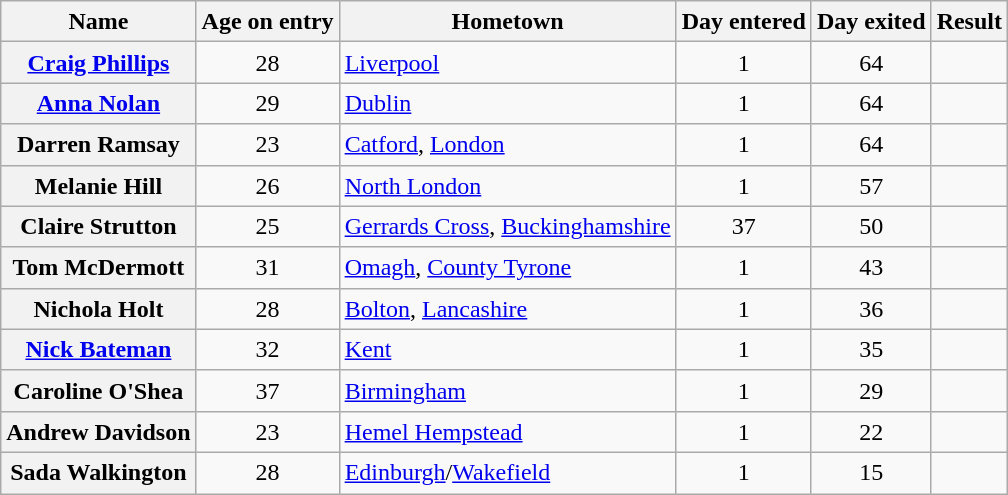<table class="wikitable sortable" style="text-align:left; line-height:20px; width:auto;">
<tr>
<th scope="col">Name</th>
<th scope="col">Age on entry</th>
<th scope="col">Hometown</th>
<th scope="col">Day entered</th>
<th scope="col">Day exited</th>
<th scope="col">Result</th>
</tr>
<tr>
<th scope="row"><a href='#'>Craig Phillips</a></th>
<td align="center">28</td>
<td><a href='#'>Liverpool</a></td>
<td align="center">1</td>
<td align="center">64</td>
<td></td>
</tr>
<tr>
<th scope="row"><a href='#'>Anna Nolan</a></th>
<td align="center">29</td>
<td><a href='#'>Dublin</a></td>
<td align="center">1</td>
<td align="center">64</td>
<td></td>
</tr>
<tr>
<th scope="row">Darren Ramsay</th>
<td align="center">23</td>
<td><a href='#'>Catford</a>, <a href='#'>London</a></td>
<td align="center">1</td>
<td align="center">64</td>
<td></td>
</tr>
<tr>
<th scope="row">Melanie Hill</th>
<td align="center">26</td>
<td><a href='#'>North London</a></td>
<td align="center">1</td>
<td align="center">57</td>
<td></td>
</tr>
<tr>
<th scope="row">Claire Strutton</th>
<td align="center">25</td>
<td><a href='#'>Gerrards Cross</a>, <a href='#'>Buckinghamshire</a></td>
<td align="center">37</td>
<td align="center">50</td>
<td></td>
</tr>
<tr>
<th scope="row">Tom McDermott</th>
<td align="center">31</td>
<td><a href='#'>Omagh</a>, <a href='#'>County Tyrone</a></td>
<td align="center">1</td>
<td align="center">43</td>
<td></td>
</tr>
<tr>
<th scope="row">Nichola Holt</th>
<td align="center">28</td>
<td><a href='#'>Bolton</a>, <a href='#'>Lancashire</a></td>
<td align="center">1</td>
<td align="center">36</td>
<td></td>
</tr>
<tr>
<th scope="row"><a href='#'>Nick Bateman</a></th>
<td align="center">32</td>
<td><a href='#'>Kent</a></td>
<td align="center">1</td>
<td align="center">35</td>
<td></td>
</tr>
<tr>
<th scope="row">Caroline O'Shea</th>
<td align="center">37</td>
<td><a href='#'>Birmingham</a></td>
<td align="center">1</td>
<td align="center">29</td>
<td></td>
</tr>
<tr>
<th scope="row">Andrew Davidson</th>
<td align="center">23</td>
<td><a href='#'>Hemel Hempstead</a></td>
<td align="center">1</td>
<td align="center">22</td>
<td></td>
</tr>
<tr>
<th scope="row">Sada Walkington</th>
<td align="center">28</td>
<td><a href='#'>Edinburgh</a>/<a href='#'>Wakefield</a></td>
<td align="center">1</td>
<td align="center">15</td>
<td></td>
</tr>
</table>
